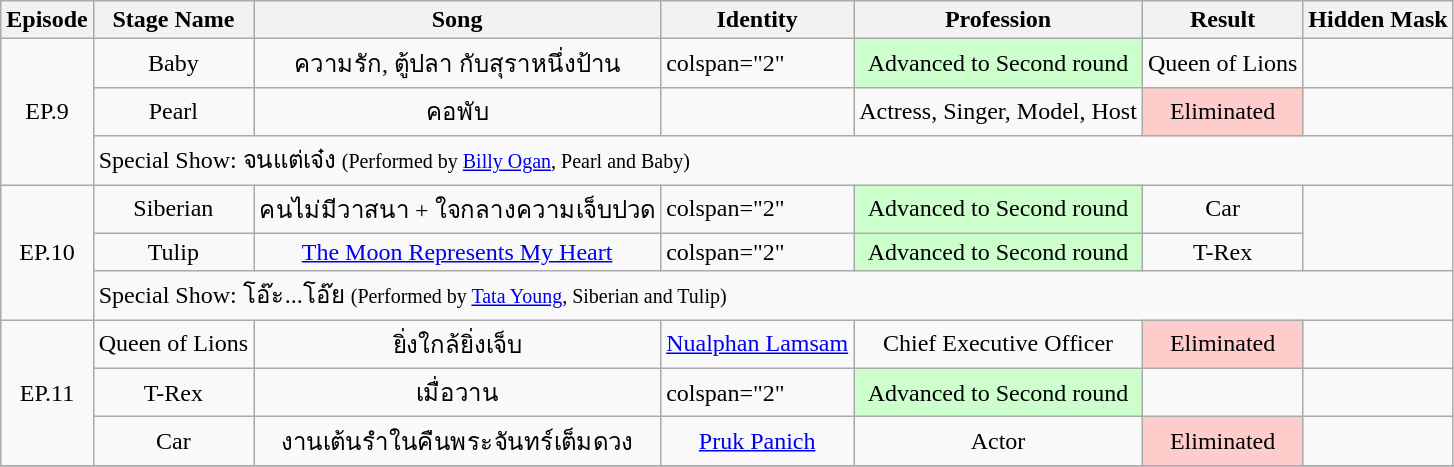<table class="wikitable">
<tr>
<th>Episode</th>
<th>Stage Name</th>
<th>Song</th>
<th>Identity</th>
<th>Profession</th>
<th>Result</th>
<th>Hidden Mask</th>
</tr>
<tr>
<td rowspan="3" align="center">EP.9</td>
<td style="text-align:center;">Baby</td>
<td style="text-align:center;">ความรัก, ตู้ปลา กับสุราหนึ่งป้าน</td>
<td>colspan="2" </td>
<td style="text-align:center; background:#ccffcc;">Advanced to Second round</td>
<td style="text-align:center;">Queen of Lions</td>
</tr>
<tr>
<td style="text-align:center;">Pearl</td>
<td style="text-align:center;">คอพับ</td>
<td></td>
<td>Actress, Singer, Model, Host</td>
<td style="text-align:center; background:#ffcccc;">Eliminated</td>
<td></td>
</tr>
<tr>
<td colspan="6">Special Show: จนแต่เจ๋ง <small>(Performed by <a href='#'>Billy Ogan</a>, Pearl and Baby)</small></td>
</tr>
<tr>
<td rowspan="3" align="center">EP.10</td>
<td style="text-align:center;">Siberian</td>
<td style="text-align:center;">คนไม่มีวาสนา + ใจกลางความเจ็บปวด</td>
<td>colspan="2" </td>
<td style="text-align:center; background:#ccffcc;">Advanced to Second round</td>
<td style="text-align:center;">Car</td>
</tr>
<tr>
<td style="text-align:center;">Tulip</td>
<td style="text-align:center;"><a href='#'>The Moon Represents My Heart</a></td>
<td>colspan="2" </td>
<td style="text-align:center; background:#ccffcc;">Advanced to Second round</td>
<td style="text-align:center;">T-Rex</td>
</tr>
<tr>
<td colspan="6">Special Show: โอ๊ะ...โอ๊ย <small>(Performed by <a href='#'>Tata Young</a>, Siberian and Tulip)</small></td>
</tr>
<tr>
<td rowspan="3" align="center">EP.11</td>
<td style="text-align:center;">Queen of Lions</td>
<td style="text-align:center;">ยิ่งใกล้ยิ่งเจ็บ</td>
<td style="text-align:center;"><a href='#'>Nualphan Lamsam</a></td>
<td style="text-align:center;">Chief Executive Officer</td>
<td style="text-align:center;background:#ffcccc;">Eliminated</td>
<td></td>
</tr>
<tr>
<td style="text-align:center;">T-Rex</td>
<td style="text-align:center;">เมื่อวาน</td>
<td>colspan="2" </td>
<td style="text-align:center; background:#ccffcc;">Advanced to Second round</td>
<td></td>
</tr>
<tr>
<td style="text-align:center;">Car</td>
<td style="text-align:center;">งานเต้นรำในคืนพระจันทร์เต็มดวง</td>
<td style="text-align:center;"><a href='#'>Pruk Panich</a></td>
<td style="text-align:center;">Actor</td>
<td style="text-align:center;background:#ffcccc;">Eliminated</td>
<td></td>
</tr>
<tr>
</tr>
</table>
